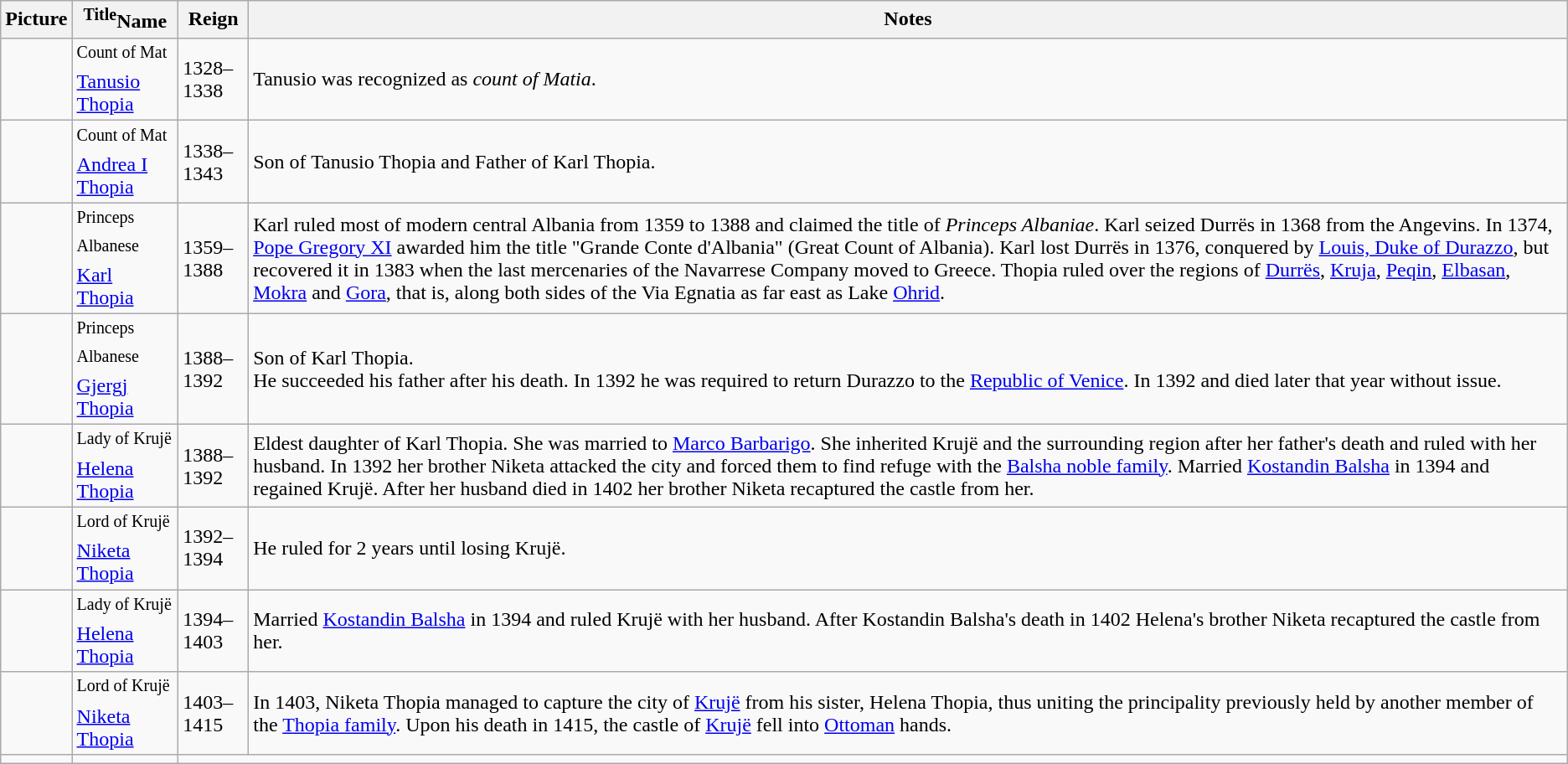<table class="wikitable">
<tr ->
<th>Picture</th>
<th><sup>Title</sup>Name</th>
<th>Reign</th>
<th>Notes</th>
</tr>
<tr ->
<td></td>
<td><sup>Count of Mat</sup><br><a href='#'>Tanusio Thopia</a></td>
<td>1328–1338</td>
<td>Tanusio was recognized as <em>count of Matia</em>.</td>
</tr>
<tr ->
<td></td>
<td><sup> Count of Mat</sup><br><a href='#'>Andrea I Thopia</a></td>
<td>1338–1343</td>
<td>Son of Tanusio Thopia and Father of Karl Thopia.</td>
</tr>
<tr ->
<td></td>
<td><sup>Princeps Albanese</sup><br><a href='#'>Karl Thopia</a></td>
<td>1359–1388</td>
<td>Karl ruled most of modern central Albania from 1359 to 1388 and claimed the title of <em>Princeps Albaniae</em>. Karl seized Durrës in 1368 from the Angevins. In 1374, <a href='#'>Pope Gregory XI</a> awarded him the title "Grande Conte d'Albania" (Great Count of Albania). Karl lost Durrës in 1376, conquered by <a href='#'>Louis, Duke of Durazzo</a>, but recovered it in 1383 when the last mercenaries of the Navarrese Company moved to Greece. Thopia ruled over the regions of <a href='#'>Durrës</a>, <a href='#'>Kruja</a>, <a href='#'>Peqin</a>, <a href='#'>Elbasan</a>, <a href='#'>Mokra</a> and <a href='#'>Gora</a>, that is, along both sides of the Via Egnatia as far east as Lake <a href='#'>Ohrid</a>.</td>
</tr>
<tr ->
<td></td>
<td><sup>Princeps Albanese</sup><br><a href='#'>Gjergj Thopia</a></td>
<td>1388–1392</td>
<td>Son of Karl Thopia.<br>He succeeded his father after his death. In 1392 he was required to return Durazzo to the <a href='#'>Republic of Venice</a>. In 1392 and died later that year without issue.</td>
</tr>
<tr ->
<td></td>
<td><sup>Lady of Krujë </sup><br><a href='#'>Helena Thopia</a></td>
<td>1388–1392</td>
<td>Eldest daughter of Karl Thopia. She was married to <a href='#'>Marco Barbarigo</a>. She inherited Krujë and the surrounding region after her father's death and ruled with her husband. In 1392 her brother Niketa attacked the city and forced them to find refuge with the <a href='#'>Balsha noble family</a>. Married <a href='#'>Kostandin Balsha</a> in 1394 and regained Krujë. After her husband died in 1402 her brother Niketa recaptured the castle from her.</td>
</tr>
<tr ->
<td></td>
<td><sup>Lord of Krujë</sup><br><a href='#'>Niketa Thopia</a></td>
<td>1392–1394</td>
<td>He ruled for 2 years until losing Krujë.</td>
</tr>
<tr ->
<td></td>
<td><sup>Lady of Krujë</sup><br><a href='#'>Helena Thopia</a></td>
<td>1394–1403</td>
<td>Married <a href='#'>Kostandin Balsha</a> in 1394 and ruled Krujë with her husband. After Kostandin Balsha's death in 1402 Helena's brother Niketa recaptured the castle from her.</td>
</tr>
<tr ->
<td></td>
<td><sup>Lord of Krujë</sup><br><a href='#'>Niketa Thopia</a></td>
<td>1403–1415</td>
<td>In 1403, Niketa Thopia managed to capture the city of <a href='#'>Krujë</a> from his sister, Helena Thopia, thus uniting the principality previously held by another member of the <a href='#'>Thopia family</a>. Upon his death in 1415, the castle of <a href='#'>Krujë</a> fell into <a href='#'>Ottoman</a> hands.</td>
</tr>
<tr ->
<td></td>
<td></td>
</tr>
</table>
